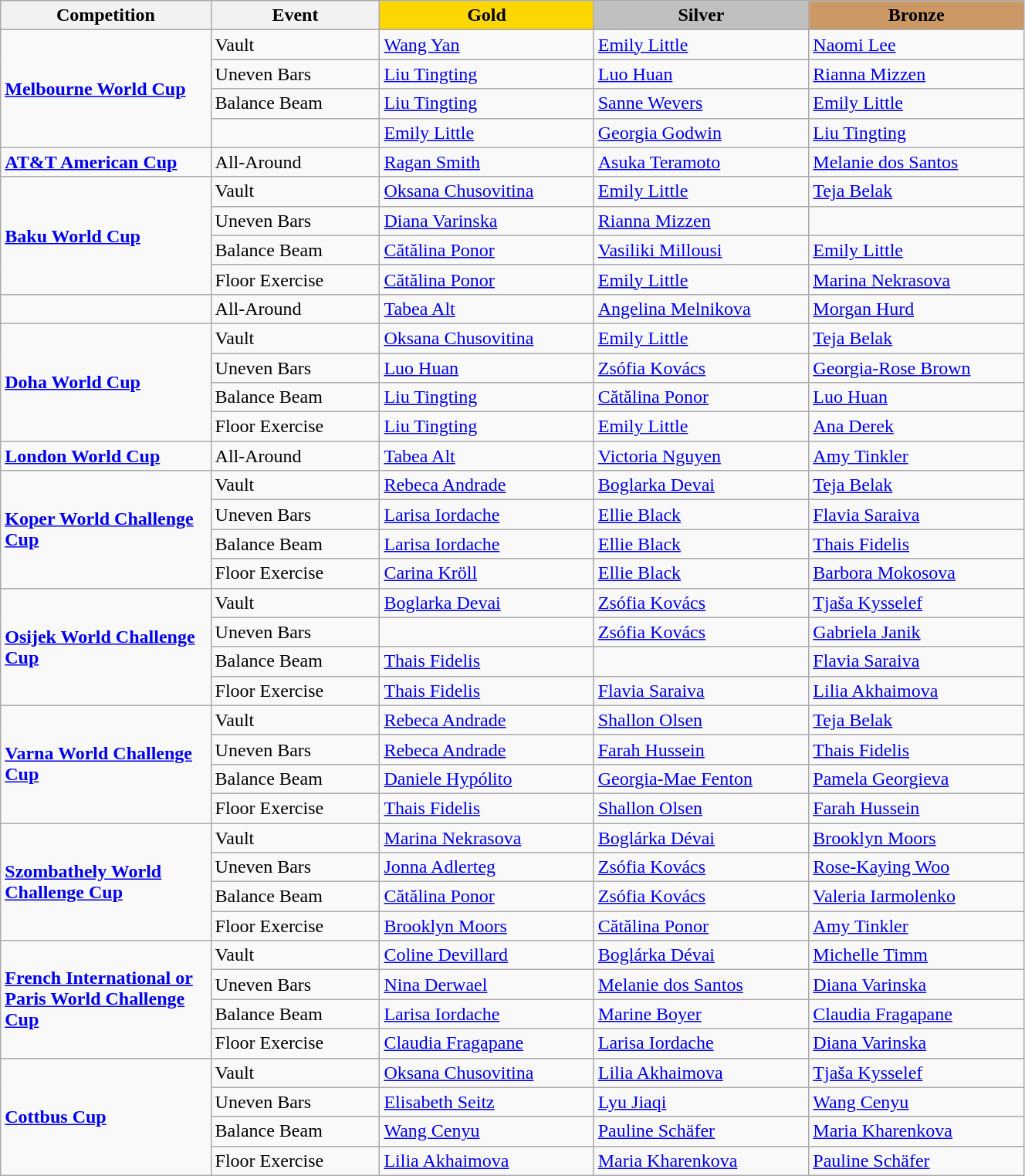<table class="wikitable" style="width:70%;">
<tr>
<th style="text-align:center; width:5%;">Competition</th>
<th style="text-align:center; width:5%;">Event</th>
<td style="text-align:center; width:6%; background:gold;"><strong>Gold</strong></td>
<td style="text-align:center; width:6%; background:silver;"><strong>Silver</strong></td>
<td style="text-align:center; width:6%; background:#c96;"><strong>Bronze</strong></td>
</tr>
<tr>
<td rowspan="4"><a href='#'><strong>Melbourne World Cup</strong></a></td>
<td>Vault</td>
<td> <a href='#'>Wang Yan</a></td>
<td> <a href='#'>Emily Little</a></td>
<td> <a href='#'>Naomi Lee</a></td>
</tr>
<tr>
<td>Uneven Bars</td>
<td> <a href='#'>Liu Tingting</a></td>
<td> <a href='#'>Luo Huan</a></td>
<td> <a href='#'>Rianna Mizzen</a></td>
</tr>
<tr>
<td>Balance Beam</td>
<td> <a href='#'>Liu Tingting</a></td>
<td> <a href='#'>Sanne Wevers</a></td>
<td> <a href='#'>Emily Little</a></td>
</tr>
<tr>
<td></td>
<td> <a href='#'>Emily Little</a></td>
<td> <a href='#'>Georgia Godwin</a></td>
<td> <a href='#'>Liu Tingting</a></td>
</tr>
<tr>
<td><a href='#'><strong>AT&T American Cup</strong></a></td>
<td>All-Around</td>
<td> <a href='#'>Ragan Smith</a></td>
<td> <a href='#'>Asuka Teramoto</a></td>
<td> <a href='#'>Melanie dos Santos</a></td>
</tr>
<tr>
<td rowspan="4"><a href='#'><strong>Baku World Cup</strong></a></td>
<td>Vault</td>
<td> <a href='#'>Oksana Chusovitina</a></td>
<td> <a href='#'>Emily Little</a></td>
<td> <a href='#'>Teja Belak</a></td>
</tr>
<tr>
<td>Uneven Bars</td>
<td> <a href='#'>Diana Varinska</a></td>
<td> <a href='#'>Rianna Mizzen</a></td>
<td></td>
</tr>
<tr>
<td>Balance Beam</td>
<td> <a href='#'>Cătălina Ponor</a></td>
<td> <a href='#'>Vasiliki Millousi</a></td>
<td> <a href='#'>Emily Little</a></td>
</tr>
<tr>
<td>Floor Exercise</td>
<td> <a href='#'>Cătălina Ponor</a></td>
<td> <a href='#'>Emily Little</a></td>
<td> <a href='#'>Marina Nekrasova</a></td>
</tr>
<tr>
<td></td>
<td>All-Around</td>
<td> <a href='#'>Tabea Alt</a></td>
<td> <a href='#'>Angelina Melnikova</a></td>
<td> <a href='#'>Morgan Hurd</a></td>
</tr>
<tr>
<td rowspan="4"><a href='#'><strong>Doha World Cup</strong></a></td>
<td>Vault</td>
<td> <a href='#'>Oksana Chusovitina</a></td>
<td> <a href='#'>Emily Little</a></td>
<td> <a href='#'>Teja Belak</a></td>
</tr>
<tr>
<td>Uneven Bars</td>
<td> <a href='#'>Luo Huan</a></td>
<td> <a href='#'>Zsófia Kovács</a></td>
<td> <a href='#'>Georgia-Rose Brown</a></td>
</tr>
<tr>
<td>Balance Beam</td>
<td> <a href='#'>Liu Tingting</a></td>
<td> <a href='#'>Cătălina Ponor</a></td>
<td> <a href='#'>Luo Huan</a></td>
</tr>
<tr>
<td>Floor Exercise</td>
<td> <a href='#'>Liu Tingting</a></td>
<td> <a href='#'>Emily Little</a></td>
<td> <a href='#'>Ana Derek</a></td>
</tr>
<tr>
<td><a href='#'><strong>London World Cup</strong></a></td>
<td>All-Around</td>
<td> <a href='#'>Tabea Alt</a></td>
<td> <a href='#'>Victoria Nguyen</a></td>
<td> <a href='#'>Amy Tinkler</a></td>
</tr>
<tr>
<td rowspan="4"><a href='#'><strong>Koper World Challenge Cup</strong></a></td>
<td>Vault</td>
<td> <a href='#'>Rebeca Andrade</a></td>
<td> <a href='#'>Boglarka Devai</a></td>
<td> <a href='#'>Teja Belak</a></td>
</tr>
<tr>
<td>Uneven Bars</td>
<td> <a href='#'>Larisa Iordache</a></td>
<td> <a href='#'>Ellie Black</a></td>
<td> <a href='#'>Flavia Saraiva</a></td>
</tr>
<tr>
<td>Balance Beam</td>
<td> <a href='#'>Larisa Iordache</a></td>
<td> <a href='#'>Ellie Black</a></td>
<td> <a href='#'>Thais Fidelis</a></td>
</tr>
<tr>
<td>Floor Exercise</td>
<td> <a href='#'>Carina Kröll</a></td>
<td> <a href='#'>Ellie Black</a></td>
<td> <a href='#'>Barbora Mokosova</a></td>
</tr>
<tr>
<td rowspan="4"><a href='#'><strong>Osijek World Challenge Cup</strong></a></td>
<td>Vault</td>
<td> <a href='#'>Boglarka Devai</a></td>
<td> <a href='#'>Zsófia Kovács</a></td>
<td> <a href='#'>Tjaša Kysselef</a></td>
</tr>
<tr>
<td>Uneven Bars</td>
<td></td>
<td> <a href='#'>Zsófia Kovács</a></td>
<td> <a href='#'>Gabriela Janik</a></td>
</tr>
<tr>
<td>Balance Beam</td>
<td> <a href='#'>Thais Fidelis</a></td>
<td></td>
<td> <a href='#'>Flavia Saraiva</a></td>
</tr>
<tr>
<td>Floor Exercise</td>
<td> <a href='#'>Thais Fidelis</a></td>
<td> <a href='#'>Flavia Saraiva</a></td>
<td> <a href='#'>Lilia Akhaimova</a></td>
</tr>
<tr>
<td rowspan="4"><a href='#'><strong>Varna World Challenge Cup</strong></a></td>
<td>Vault</td>
<td> <a href='#'>Rebeca Andrade</a></td>
<td> <a href='#'>Shallon Olsen</a></td>
<td> <a href='#'>Teja Belak</a></td>
</tr>
<tr>
<td>Uneven Bars</td>
<td> <a href='#'>Rebeca Andrade</a></td>
<td> <a href='#'>Farah Hussein</a></td>
<td> <a href='#'>Thais Fidelis</a></td>
</tr>
<tr>
<td>Balance Beam</td>
<td> <a href='#'>Daniele Hypólito</a></td>
<td> <a href='#'>Georgia-Mae Fenton</a></td>
<td> <a href='#'>Pamela Georgieva</a></td>
</tr>
<tr>
<td>Floor Exercise</td>
<td> <a href='#'>Thais Fidelis</a></td>
<td> <a href='#'>Shallon Olsen</a></td>
<td> <a href='#'>Farah Hussein</a></td>
</tr>
<tr>
<td rowspan="4"><a href='#'><strong>Szombathely World Challenge Cup</strong></a></td>
<td>Vault</td>
<td> <a href='#'>Marina Nekrasova</a></td>
<td> <a href='#'>Boglárka Dévai</a></td>
<td> <a href='#'>Brooklyn Moors</a></td>
</tr>
<tr>
<td>Uneven Bars</td>
<td> <a href='#'>Jonna Adlerteg</a></td>
<td> <a href='#'>Zsófia Kovács</a></td>
<td> <a href='#'>Rose-Kaying Woo</a></td>
</tr>
<tr>
<td>Balance Beam</td>
<td> <a href='#'>Cătălina Ponor</a></td>
<td> <a href='#'>Zsófia Kovács</a></td>
<td> <a href='#'>Valeria Iarmolenko</a></td>
</tr>
<tr>
<td>Floor Exercise</td>
<td> <a href='#'>Brooklyn Moors</a></td>
<td> <a href='#'>Cătălina Ponor</a></td>
<td> <a href='#'>Amy Tinkler</a></td>
</tr>
<tr>
<td rowspan="4"><a href='#'><strong>French International or Paris World Challenge Cup</strong></a></td>
<td>Vault</td>
<td> <a href='#'>Coline Devillard</a></td>
<td> <a href='#'>Boglárka Dévai</a></td>
<td> <a href='#'>Michelle Timm</a></td>
</tr>
<tr>
<td>Uneven Bars</td>
<td> <a href='#'>Nina Derwael</a></td>
<td> <a href='#'>Melanie dos Santos</a></td>
<td> <a href='#'>Diana Varinska</a></td>
</tr>
<tr>
<td>Balance Beam</td>
<td> <a href='#'>Larisa Iordache</a></td>
<td> <a href='#'>Marine Boyer</a></td>
<td> <a href='#'>Claudia Fragapane</a></td>
</tr>
<tr>
<td>Floor Exercise</td>
<td> <a href='#'>Claudia Fragapane</a></td>
<td> <a href='#'>Larisa Iordache</a></td>
<td> <a href='#'>Diana Varinska</a></td>
</tr>
<tr>
<td rowspan="4"><a href='#'><strong>Cottbus Cup</strong></a></td>
<td>Vault</td>
<td> <a href='#'>Oksana Chusovitina</a></td>
<td> <a href='#'>Lilia Akhaimova</a></td>
<td> <a href='#'>Tjaša Kysselef</a></td>
</tr>
<tr>
<td>Uneven Bars</td>
<td> <a href='#'>Elisabeth Seitz</a></td>
<td> <a href='#'>Lyu Jiaqi</a></td>
<td> <a href='#'>Wang Cenyu</a></td>
</tr>
<tr>
<td>Balance Beam</td>
<td> <a href='#'>Wang Cenyu</a></td>
<td> <a href='#'>Pauline Schäfer</a></td>
<td> <a href='#'>Maria Kharenkova</a></td>
</tr>
<tr>
<td>Floor Exercise</td>
<td> <a href='#'>Lilia Akhaimova</a></td>
<td> <a href='#'>Maria Kharenkova</a></td>
<td> <a href='#'>Pauline Schäfer</a></td>
</tr>
</table>
